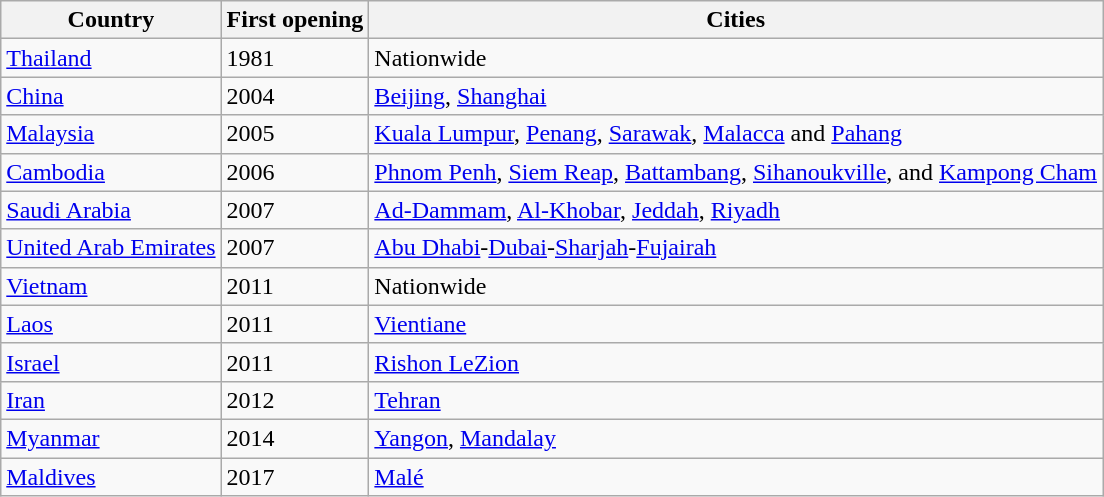<table class="wikitable sortable">
<tr>
<th>Country</th>
<th>First opening</th>
<th>Cities</th>
</tr>
<tr>
<td><a href='#'>Thailand</a></td>
<td>1981</td>
<td>Nationwide</td>
</tr>
<tr>
<td><a href='#'>China</a></td>
<td>2004</td>
<td><a href='#'>Beijing</a>, <a href='#'>Shanghai</a></td>
</tr>
<tr>
<td><a href='#'>Malaysia</a></td>
<td>2005</td>
<td><a href='#'>Kuala Lumpur</a>, <a href='#'>Penang</a>, <a href='#'>Sarawak</a>, <a href='#'>Malacca</a> and <a href='#'>Pahang</a></td>
</tr>
<tr>
<td><a href='#'>Cambodia</a></td>
<td>2006</td>
<td><a href='#'>Phnom Penh</a>, <a href='#'>Siem Reap</a>, <a href='#'>Battambang</a>, <a href='#'>Sihanoukville</a>, and <a href='#'>Kampong Cham</a></td>
</tr>
<tr>
<td><a href='#'>Saudi Arabia</a></td>
<td>2007</td>
<td><a href='#'>Ad-Dammam</a>, <a href='#'>Al-Khobar</a>, <a href='#'>Jeddah</a>, <a href='#'>Riyadh</a></td>
</tr>
<tr>
<td><a href='#'>United Arab Emirates</a></td>
<td>2007</td>
<td><a href='#'>Abu Dhabi</a>-<a href='#'>Dubai</a>-<a href='#'>Sharjah</a>-<a href='#'>Fujairah</a></td>
</tr>
<tr>
<td><a href='#'>Vietnam</a></td>
<td>2011</td>
<td>Nationwide</td>
</tr>
<tr>
<td><a href='#'>Laos</a></td>
<td>2011</td>
<td><a href='#'>Vientiane</a></td>
</tr>
<tr>
<td><a href='#'>Israel</a></td>
<td>2011</td>
<td><a href='#'>Rishon LeZion</a></td>
</tr>
<tr>
<td><a href='#'>Iran</a></td>
<td>2012</td>
<td><a href='#'>Tehran</a></td>
</tr>
<tr>
<td><a href='#'>Myanmar</a></td>
<td>2014</td>
<td><a href='#'>Yangon</a>, <a href='#'>Mandalay</a></td>
</tr>
<tr>
<td><a href='#'>Maldives</a></td>
<td>2017</td>
<td><a href='#'>Malé</a></td>
</tr>
</table>
